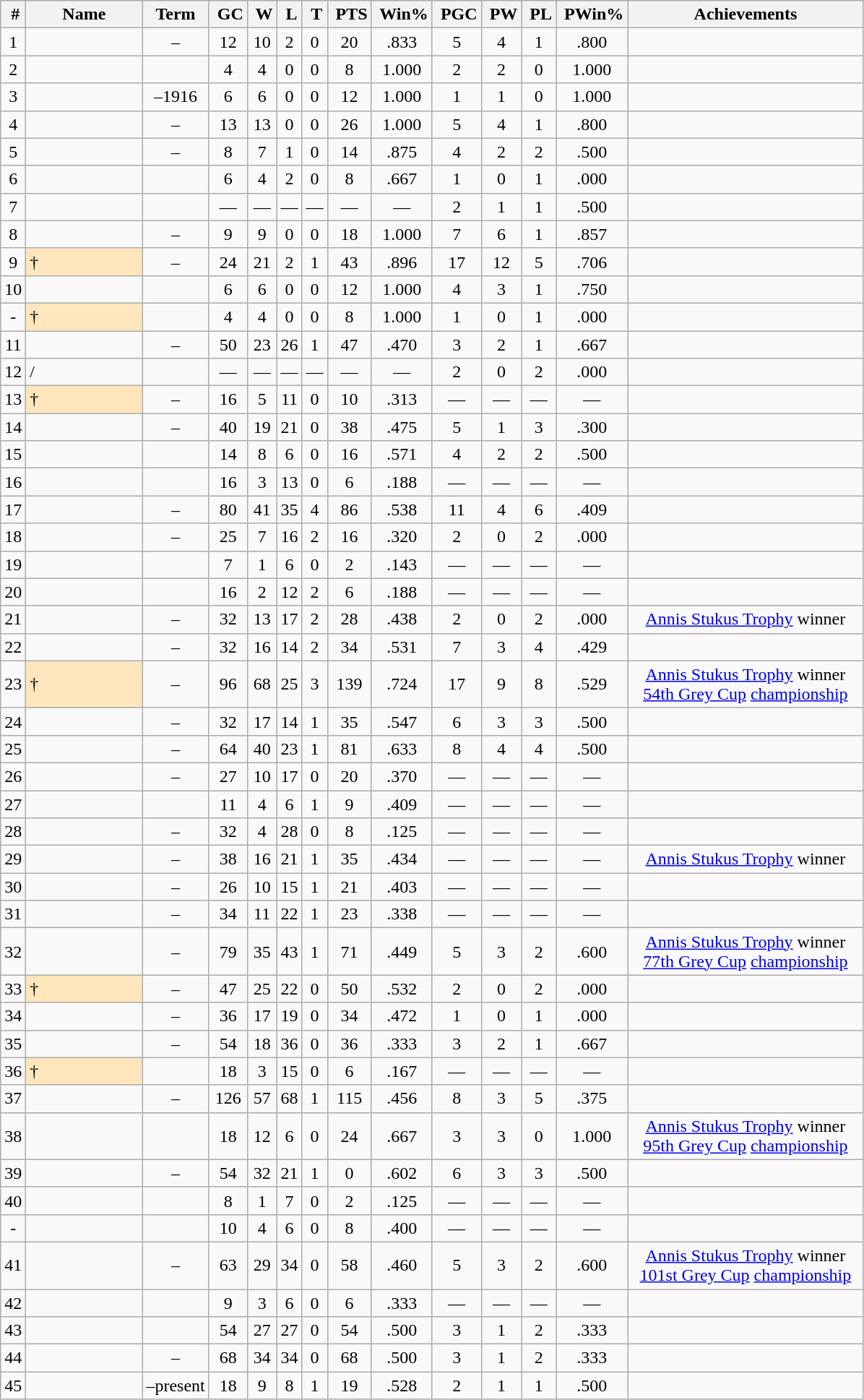<table class="wikitable sortable" style="text-align:center;">
<tr>
<th> #</th>
<th width=100>Name</th>
<th>Term</th>
<th> GC</th>
<th> W</th>
<th> L</th>
<th> T</th>
<th> PTS</th>
<th> Win%</th>
<th> PGC</th>
<th> PW</th>
<th> PL</th>
<th> PWin%</th>
<th width=210 class=unsortable>Achievements</th>
</tr>
<tr>
<td>1</td>
<td align=left></td>
<td>–</td>
<td>12</td>
<td>10</td>
<td>2</td>
<td>0</td>
<td>20</td>
<td>.833</td>
<td>5</td>
<td>4</td>
<td>1</td>
<td>.800</td>
<td></td>
</tr>
<tr>
<td>2</td>
<td align=left></td>
<td></td>
<td>4</td>
<td>4</td>
<td>0</td>
<td>0</td>
<td>8</td>
<td>1.000</td>
<td>2</td>
<td>2</td>
<td>0</td>
<td>1.000</td>
<td></td>
</tr>
<tr>
<td>3</td>
<td align=left></td>
<td>–1916</td>
<td>6</td>
<td>6</td>
<td>0</td>
<td>0</td>
<td>12</td>
<td>1.000</td>
<td>1</td>
<td>1</td>
<td>0</td>
<td>1.000</td>
<td></td>
</tr>
<tr>
<td>4</td>
<td align=left></td>
<td>–</td>
<td>13</td>
<td>13</td>
<td>0</td>
<td>0</td>
<td>26</td>
<td>1.000</td>
<td>5</td>
<td>4</td>
<td>1</td>
<td>.800</td>
<td></td>
</tr>
<tr>
<td>5</td>
<td align=left></td>
<td>–</td>
<td>8</td>
<td>7</td>
<td>1</td>
<td>0</td>
<td>14</td>
<td>.875</td>
<td>4</td>
<td>2</td>
<td>2</td>
<td>.500</td>
<td></td>
</tr>
<tr>
<td>6</td>
<td align=left></td>
<td></td>
<td>6</td>
<td>4</td>
<td>2</td>
<td>0</td>
<td>8</td>
<td>.667</td>
<td>1</td>
<td>0</td>
<td>1</td>
<td>.000</td>
<td></td>
</tr>
<tr>
<td>7</td>
<td align=left></td>
<td></td>
<td>—</td>
<td>—</td>
<td>—</td>
<td>—</td>
<td>—</td>
<td>—</td>
<td>2</td>
<td>1</td>
<td>1</td>
<td>.500</td>
<td></td>
</tr>
<tr>
<td>8</td>
<td align=left></td>
<td>–</td>
<td>9</td>
<td>9</td>
<td>0</td>
<td>0</td>
<td>18</td>
<td>1.000</td>
<td>7</td>
<td>6</td>
<td>1</td>
<td>.857</td>
<td></td>
</tr>
<tr>
<td>9</td>
<td align=left style="background-color:#FFE6BD">†</td>
<td>–</td>
<td>24</td>
<td>21</td>
<td>2</td>
<td>1</td>
<td>43</td>
<td>.896</td>
<td>17</td>
<td>12</td>
<td>5</td>
<td>.706</td>
<td></td>
</tr>
<tr>
<td>10</td>
<td align=left></td>
<td></td>
<td>6</td>
<td>6</td>
<td>0</td>
<td>0</td>
<td>12</td>
<td>1.000</td>
<td>4</td>
<td>3</td>
<td>1</td>
<td>.750</td>
<td></td>
</tr>
<tr>
<td>-</td>
<td align=left style="background-color:#FFE6BD">†</td>
<td></td>
<td>4</td>
<td>4</td>
<td>0</td>
<td>0</td>
<td>8</td>
<td>1.000</td>
<td>1</td>
<td>0</td>
<td>1</td>
<td>.000</td>
<td></td>
</tr>
<tr>
<td>11</td>
<td align=left></td>
<td>–</td>
<td>50</td>
<td>23</td>
<td>26</td>
<td>1</td>
<td>47</td>
<td>.470</td>
<td>3</td>
<td>2</td>
<td>1</td>
<td>.667</td>
<td></td>
</tr>
<tr>
<td>12</td>
<td align=left>/</td>
<td></td>
<td>—</td>
<td>—</td>
<td>—</td>
<td>—</td>
<td>—</td>
<td>—</td>
<td>2</td>
<td>0</td>
<td>2</td>
<td>.000</td>
<td></td>
</tr>
<tr>
<td>13</td>
<td align=left style="background-color:#FFE6BD">†</td>
<td>–</td>
<td>16</td>
<td>5</td>
<td>11</td>
<td>0</td>
<td>10</td>
<td>.313</td>
<td>—</td>
<td>—</td>
<td>—</td>
<td>—</td>
<td></td>
</tr>
<tr>
<td>14</td>
<td align=left></td>
<td>–</td>
<td>40</td>
<td>19</td>
<td>21</td>
<td>0</td>
<td>38</td>
<td>.475</td>
<td>5</td>
<td>1</td>
<td>3</td>
<td>.300</td>
<td></td>
</tr>
<tr>
<td>15</td>
<td align=left></td>
<td></td>
<td>14</td>
<td>8</td>
<td>6</td>
<td>0</td>
<td>16</td>
<td>.571</td>
<td>4</td>
<td>2</td>
<td>2</td>
<td>.500</td>
<td></td>
</tr>
<tr>
<td>16</td>
<td align=left></td>
<td></td>
<td>16</td>
<td>3</td>
<td>13</td>
<td>0</td>
<td>6</td>
<td>.188</td>
<td>—</td>
<td>—</td>
<td>—</td>
<td>—</td>
<td></td>
</tr>
<tr>
<td>17</td>
<td align=left></td>
<td>–</td>
<td>80</td>
<td>41</td>
<td>35</td>
<td>4</td>
<td>86</td>
<td>.538</td>
<td>11</td>
<td>4</td>
<td>6</td>
<td>.409</td>
<td></td>
</tr>
<tr>
<td>18</td>
<td align=left></td>
<td>–</td>
<td>25</td>
<td>7</td>
<td>16</td>
<td>2</td>
<td>16</td>
<td>.320</td>
<td>2</td>
<td>0</td>
<td>2</td>
<td>.000</td>
<td></td>
</tr>
<tr>
<td>19</td>
<td align=left></td>
<td></td>
<td>7</td>
<td>1</td>
<td>6</td>
<td>0</td>
<td>2</td>
<td>.143</td>
<td>—</td>
<td>—</td>
<td>—</td>
<td>—</td>
<td></td>
</tr>
<tr>
<td>20</td>
<td align=left></td>
<td></td>
<td>16</td>
<td>2</td>
<td>12</td>
<td>2</td>
<td>6</td>
<td>.188</td>
<td>—</td>
<td>—</td>
<td>—</td>
<td>—</td>
<td></td>
</tr>
<tr>
<td>21</td>
<td align=left></td>
<td>–</td>
<td>32</td>
<td>13</td>
<td>17</td>
<td>2</td>
<td>28</td>
<td>.438</td>
<td>2</td>
<td>0</td>
<td>2</td>
<td>.000</td>
<td> <a href='#'>Annis Stukus Trophy</a> winner</td>
</tr>
<tr>
<td>22</td>
<td align=left></td>
<td>–</td>
<td>32</td>
<td>16</td>
<td>14</td>
<td>2</td>
<td>34</td>
<td>.531</td>
<td>7</td>
<td>3</td>
<td>4</td>
<td>.429</td>
<td></td>
</tr>
<tr>
<td>23</td>
<td align=left style="background-color:#FFE6BD">†</td>
<td>–</td>
<td>96</td>
<td>68</td>
<td>25</td>
<td>3</td>
<td>139</td>
<td>.724</td>
<td>17</td>
<td>9</td>
<td>8</td>
<td>.529</td>
<td> <a href='#'>Annis Stukus Trophy</a> winner<br><a href='#'>54th Grey Cup</a> <a href='#'>championship</a></td>
</tr>
<tr>
<td>24</td>
<td align=left></td>
<td>–</td>
<td>32</td>
<td>17</td>
<td>14</td>
<td>1</td>
<td>35</td>
<td>.547</td>
<td>6</td>
<td>3</td>
<td>3</td>
<td>.500</td>
<td></td>
</tr>
<tr>
<td>25</td>
<td align=left></td>
<td>–</td>
<td>64</td>
<td>40</td>
<td>23</td>
<td>1</td>
<td>81</td>
<td>.633</td>
<td>8</td>
<td>4</td>
<td>4</td>
<td>.500</td>
<td></td>
</tr>
<tr>
<td>26</td>
<td align=left></td>
<td>–</td>
<td>27</td>
<td>10</td>
<td>17</td>
<td>0</td>
<td>20</td>
<td>.370</td>
<td>—</td>
<td>—</td>
<td>—</td>
<td>—</td>
<td></td>
</tr>
<tr>
<td>27</td>
<td align=left></td>
<td></td>
<td>11</td>
<td>4</td>
<td>6</td>
<td>1</td>
<td>9</td>
<td>.409</td>
<td>—</td>
<td>—</td>
<td>—</td>
<td>—</td>
<td></td>
</tr>
<tr>
<td>28</td>
<td align=left></td>
<td>–</td>
<td>32</td>
<td>4</td>
<td>28</td>
<td>0</td>
<td>8</td>
<td>.125</td>
<td>—</td>
<td>—</td>
<td>—</td>
<td>—</td>
<td></td>
</tr>
<tr>
<td>29</td>
<td align=left></td>
<td>–</td>
<td>38</td>
<td>16</td>
<td>21</td>
<td>1</td>
<td>35</td>
<td>.434</td>
<td>—</td>
<td>—</td>
<td>—</td>
<td>—</td>
<td> <a href='#'>Annis Stukus Trophy</a> winner</td>
</tr>
<tr>
<td>30</td>
<td align=left></td>
<td>–</td>
<td>26</td>
<td>10</td>
<td>15</td>
<td>1</td>
<td>21</td>
<td>.403</td>
<td>—</td>
<td>—</td>
<td>—</td>
<td>—</td>
<td></td>
</tr>
<tr>
<td>31</td>
<td align=left></td>
<td>–</td>
<td>34</td>
<td>11</td>
<td>22</td>
<td>1</td>
<td>23</td>
<td>.338</td>
<td>—</td>
<td>—</td>
<td>—</td>
<td>—</td>
<td></td>
</tr>
<tr>
<td>32</td>
<td align=left></td>
<td>–</td>
<td>79</td>
<td>35</td>
<td>43</td>
<td>1</td>
<td>71</td>
<td>.449</td>
<td>5</td>
<td>3</td>
<td>2</td>
<td>.600</td>
<td> <a href='#'>Annis Stukus Trophy</a> winner<br><a href='#'>77th Grey Cup</a> <a href='#'>championship</a></td>
</tr>
<tr>
<td>33</td>
<td align=left style="background-color:#FFE6BD">†</td>
<td>–</td>
<td>47</td>
<td>25</td>
<td>22</td>
<td>0</td>
<td>50</td>
<td>.532</td>
<td>2</td>
<td>0</td>
<td>2</td>
<td>.000</td>
<td></td>
</tr>
<tr>
<td>34</td>
<td align=left></td>
<td>–</td>
<td>36</td>
<td>17</td>
<td>19</td>
<td>0</td>
<td>34</td>
<td>.472</td>
<td>1</td>
<td>0</td>
<td>1</td>
<td>.000</td>
<td></td>
</tr>
<tr>
<td>35</td>
<td align=left></td>
<td>–</td>
<td>54</td>
<td>18</td>
<td>36</td>
<td>0</td>
<td>36</td>
<td>.333</td>
<td>3</td>
<td>2</td>
<td>1</td>
<td>.667</td>
<td></td>
</tr>
<tr>
<td>36</td>
<td align=left style="background-color:#FFE6BD">†</td>
<td></td>
<td>18</td>
<td>3</td>
<td>15</td>
<td>0</td>
<td>6</td>
<td>.167</td>
<td>—</td>
<td>—</td>
<td>—</td>
<td>—</td>
<td></td>
</tr>
<tr>
<td>37</td>
<td align=left></td>
<td>–</td>
<td>126</td>
<td>57</td>
<td>68</td>
<td>1</td>
<td>115</td>
<td>.456</td>
<td>8</td>
<td>3</td>
<td>5</td>
<td>.375</td>
<td></td>
</tr>
<tr>
<td>38</td>
<td align=left></td>
<td></td>
<td>18</td>
<td>12</td>
<td>6</td>
<td>0</td>
<td>24</td>
<td>.667</td>
<td>3</td>
<td>3</td>
<td>0</td>
<td>1.000</td>
<td> <a href='#'>Annis Stukus Trophy</a> winner<br><a href='#'>95th Grey Cup</a> <a href='#'>championship</a></td>
</tr>
<tr>
<td>39</td>
<td align=left></td>
<td>–</td>
<td>54</td>
<td>32</td>
<td>21</td>
<td>1</td>
<td>0</td>
<td>.602</td>
<td>6</td>
<td>3</td>
<td>3</td>
<td>.500</td>
<td></td>
</tr>
<tr>
<td>40</td>
<td align=left></td>
<td></td>
<td>8</td>
<td>1</td>
<td>7</td>
<td>0</td>
<td>2</td>
<td>.125</td>
<td>—</td>
<td>—</td>
<td>—</td>
<td>—</td>
<td></td>
</tr>
<tr>
<td>-</td>
<td align=left></td>
<td></td>
<td>10</td>
<td>4</td>
<td>6</td>
<td>0</td>
<td>8</td>
<td>.400</td>
<td>—</td>
<td>—</td>
<td>—</td>
<td>—</td>
<td></td>
</tr>
<tr>
<td>41</td>
<td align=left></td>
<td>–</td>
<td>63</td>
<td>29</td>
<td>34</td>
<td>0</td>
<td>58</td>
<td>.460</td>
<td>5</td>
<td>3</td>
<td>2</td>
<td>.600</td>
<td> <a href='#'>Annis Stukus Trophy</a> winner<br><a href='#'>101st Grey Cup</a> <a href='#'>championship</a></td>
</tr>
<tr>
<td>42</td>
<td align=left></td>
<td></td>
<td>9</td>
<td>3</td>
<td>6</td>
<td>0</td>
<td>6</td>
<td>.333</td>
<td>—</td>
<td>—</td>
<td>—</td>
<td>—</td>
<td></td>
</tr>
<tr>
<td>43</td>
<td align=left></td>
<td></td>
<td>54</td>
<td>27</td>
<td>27</td>
<td>0</td>
<td>54</td>
<td>.500</td>
<td>3</td>
<td>1</td>
<td>2</td>
<td>.333</td>
<td></td>
</tr>
<tr>
<td>44</td>
<td align=left></td>
<td>–</td>
<td>68</td>
<td>34</td>
<td>34</td>
<td>0</td>
<td>68</td>
<td>.500</td>
<td>3</td>
<td>1</td>
<td>2</td>
<td>.333</td>
<td></td>
</tr>
<tr>
<td>45</td>
<td align=left></td>
<td>–present</td>
<td>18</td>
<td>9</td>
<td>8</td>
<td>1</td>
<td>19</td>
<td>.528</td>
<td>2</td>
<td>1</td>
<td>1</td>
<td>.500</td>
<td></td>
</tr>
</table>
